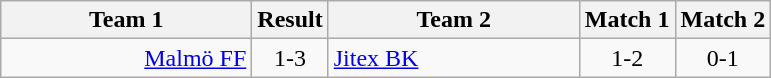<table class="wikitable">
<tr>
<th width="160">Team 1</th>
<th>Result</th>
<th width="160">Team 2</th>
<th>Match 1</th>
<th>Match 2</th>
</tr>
<tr>
<td style="text-align:right;"><a href='#'>Malmö FF</a></td>
<td style="text-align:center;">1-3</td>
<td style="text-align:left;"><a href='#'>Jitex BK</a></td>
<td style="text-align:center;">1-2</td>
<td style="text-align:center;">0-1</td>
</tr>
</table>
